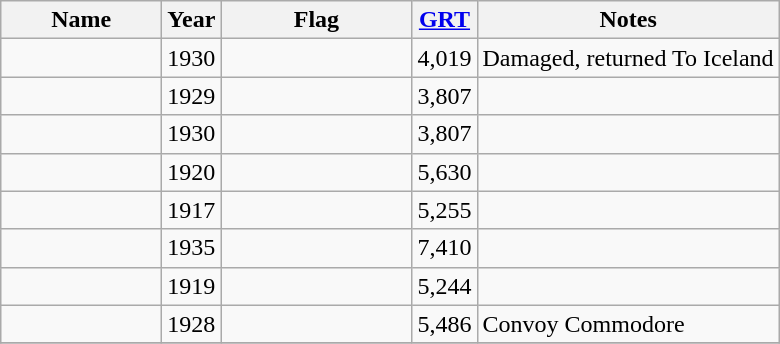<table class="wikitable sortable">
<tr>
<th scope="col" width="100px">Name</th>
<th scope="col" width="15px">Year</th>
<th scope="col" width="120px">Flag</th>
<th scope="col" width="15px"><a href='#'>GRT</a></th>
<th>Notes</th>
</tr>
<tr>
<td align="left"></td>
<td align="left">1930</td>
<td align="left"></td>
<td align="right">4,019</td>
<td align="left">Damaged, returned To Iceland</td>
</tr>
<tr>
<td align="left"></td>
<td align="left">1929</td>
<td align="left"></td>
<td align="right">3,807</td>
<td align="left"></td>
</tr>
<tr>
<td align="left"></td>
<td align="left">1930</td>
<td align="left"></td>
<td align="right">3,807</td>
<td align="left"></td>
</tr>
<tr>
<td align="left"></td>
<td align="left">1920</td>
<td align="left"></td>
<td align="right">5,630</td>
<td align="left"></td>
</tr>
<tr>
<td align="left"></td>
<td align="left">1917</td>
<td align="left"></td>
<td align="right">5,255</td>
<td align="left"></td>
</tr>
<tr>
<td align="left"></td>
<td align="left">1935</td>
<td align="left"></td>
<td align="right">7,410</td>
<td align="left"></td>
</tr>
<tr>
<td align="left"></td>
<td align="left">1919</td>
<td align="left"></td>
<td align="right">5,244</td>
<td align="left"></td>
</tr>
<tr>
<td align="left"></td>
<td align="left">1928</td>
<td align="left"></td>
<td align="right">5,486</td>
<td align="left">Convoy Commodore</td>
</tr>
<tr>
</tr>
</table>
